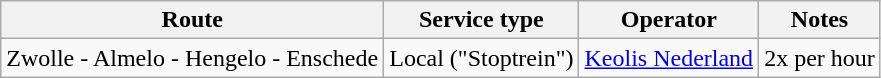<table class="wikitable">
<tr>
<th>Route</th>
<th>Service type</th>
<th>Operator</th>
<th>Notes</th>
</tr>
<tr>
<td>Zwolle - Almelo - Hengelo - Enschede</td>
<td>Local ("Stoptrein")</td>
<td><a href='#'>Keolis Nederland</a></td>
<td>2x per hour</td>
</tr>
</table>
